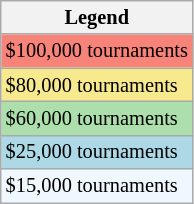<table class=wikitable style=font-size:85%>
<tr>
<th>Legend</th>
</tr>
<tr style=background:#F88379>
<td>$100,000 tournaments</td>
</tr>
<tr style=background:#F7E98E>
<td>$80,000 tournaments</td>
</tr>
<tr style=background:#addfad>
<td>$60,000 tournaments</td>
</tr>
<tr style=background:lightblue>
<td>$25,000 tournaments</td>
</tr>
<tr style=background:#f0f8ff>
<td>$15,000 tournaments</td>
</tr>
</table>
